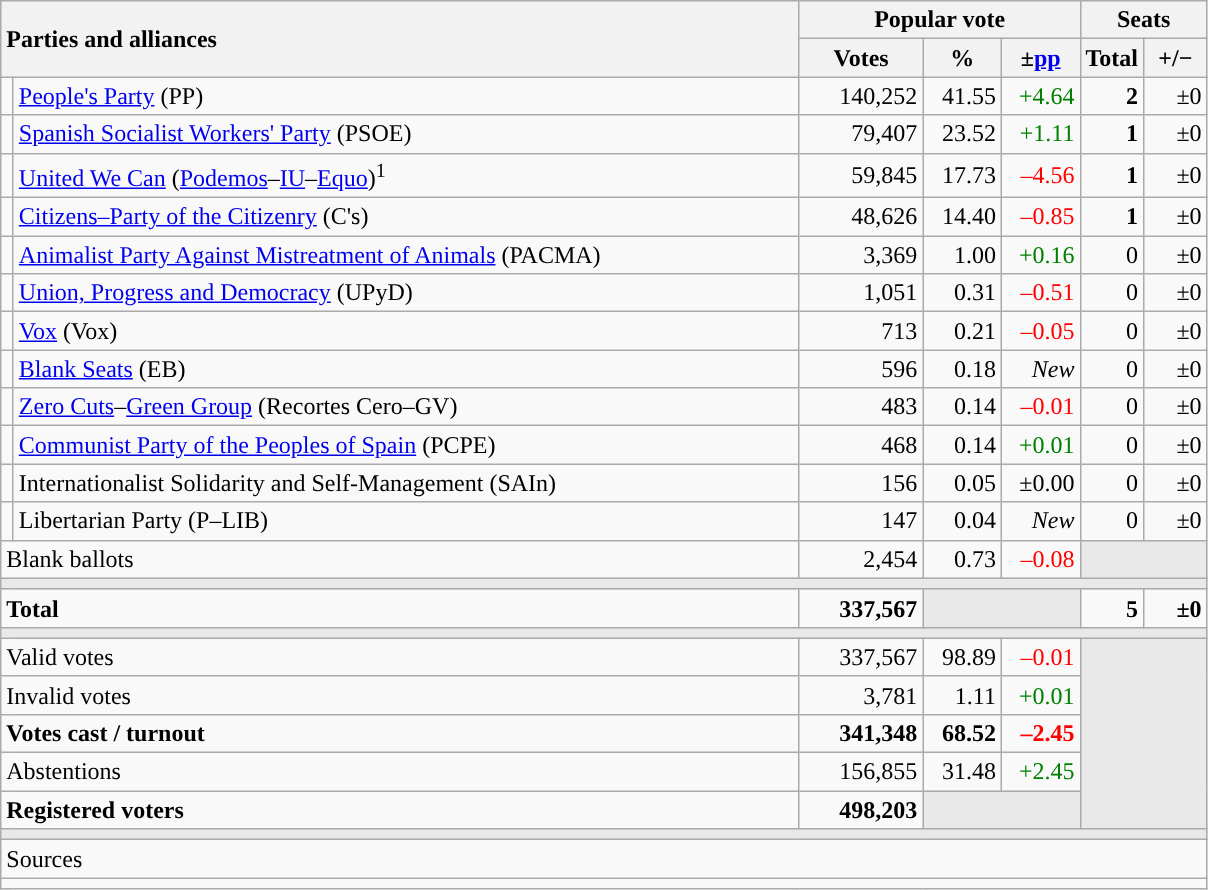<table class="wikitable" style="text-align:right;">
<tr>
<th style="text-align:left;" rowspan="2" colspan="2" width="525">Parties and alliances</th>
<th colspan="3">Popular vote</th>
<th colspan="2">Seats</th>
</tr>
<tr>
<th width="75">Votes</th>
<th width="45">%</th>
<th width="45">±<a href='#'>pp</a></th>
<th width="35">Total</th>
<th width="35">+/−</th>
</tr>
<tr>
<td width="1" style="color:inherit;background:"></td>
<td align="left"><a href='#'>People's Party</a> (PP)</td>
<td>140,252</td>
<td>41.55</td>
<td style="color:green;">+4.64</td>
<td><strong>2</strong></td>
<td>±0</td>
</tr>
<tr>
<td style="color:inherit;background:"></td>
<td align="left"><a href='#'>Spanish Socialist Workers' Party</a> (PSOE)</td>
<td>79,407</td>
<td>23.52</td>
<td style="color:green;">+1.11</td>
<td><strong>1</strong></td>
<td>±0</td>
</tr>
<tr>
<td style="color:inherit;background:"></td>
<td align="left"><a href='#'>United We Can</a> (<a href='#'>Podemos</a>–<a href='#'>IU</a>–<a href='#'>Equo</a>)<sup>1</sup></td>
<td>59,845</td>
<td>17.73</td>
<td style="color:red;">–4.56</td>
<td><strong>1</strong></td>
<td>±0</td>
</tr>
<tr>
<td style="color:inherit;background:"></td>
<td align="left"><a href='#'>Citizens–Party of the Citizenry</a> (C's)</td>
<td>48,626</td>
<td>14.40</td>
<td style="color:red;">–0.85</td>
<td><strong>1</strong></td>
<td>±0</td>
</tr>
<tr>
<td style="color:inherit;background:"></td>
<td align="left"><a href='#'>Animalist Party Against Mistreatment of Animals</a> (PACMA)</td>
<td>3,369</td>
<td>1.00</td>
<td style="color:green;">+0.16</td>
<td>0</td>
<td>±0</td>
</tr>
<tr>
<td style="color:inherit;background:"></td>
<td align="left"><a href='#'>Union, Progress and Democracy</a> (UPyD)</td>
<td>1,051</td>
<td>0.31</td>
<td style="color:red;">–0.51</td>
<td>0</td>
<td>±0</td>
</tr>
<tr>
<td style="color:inherit;background:"></td>
<td align="left"><a href='#'>Vox</a> (Vox)</td>
<td>713</td>
<td>0.21</td>
<td style="color:red;">–0.05</td>
<td>0</td>
<td>±0</td>
</tr>
<tr>
<td style="color:inherit;background:"></td>
<td align="left"><a href='#'>Blank Seats</a> (EB)</td>
<td>596</td>
<td>0.18</td>
<td><em>New</em></td>
<td>0</td>
<td>±0</td>
</tr>
<tr>
<td style="color:inherit;background:"></td>
<td align="left"><a href='#'>Zero Cuts</a>–<a href='#'>Green Group</a> (Recortes Cero–GV)</td>
<td>483</td>
<td>0.14</td>
<td style="color:red;">–0.01</td>
<td>0</td>
<td>±0</td>
</tr>
<tr>
<td style="color:inherit;background:"></td>
<td align="left"><a href='#'>Communist Party of the Peoples of Spain</a> (PCPE)</td>
<td>468</td>
<td>0.14</td>
<td style="color:green;">+0.01</td>
<td>0</td>
<td>±0</td>
</tr>
<tr>
<td style="color:inherit;background:"></td>
<td align="left">Internationalist Solidarity and Self-Management (SAIn)</td>
<td>156</td>
<td>0.05</td>
<td>±0.00</td>
<td>0</td>
<td>±0</td>
</tr>
<tr>
<td style="color:inherit;background:"></td>
<td align="left">Libertarian Party (P–LIB)</td>
<td>147</td>
<td>0.04</td>
<td><em>New</em></td>
<td>0</td>
<td>±0</td>
</tr>
<tr>
<td align="left" colspan="2">Blank ballots</td>
<td>2,454</td>
<td>0.73</td>
<td style="color:red;">–0.08</td>
<td bgcolor="#E9E9E9" colspan="2"></td>
</tr>
<tr>
<td colspan="7" bgcolor="#E9E9E9"></td>
</tr>
<tr style="font-weight:bold;">
<td align="left" colspan="2">Total</td>
<td>337,567</td>
<td bgcolor="#E9E9E9" colspan="2"></td>
<td>5</td>
<td>±0</td>
</tr>
<tr>
<td colspan="7" bgcolor="#E9E9E9"></td>
</tr>
<tr>
<td align="left" colspan="2">Valid votes</td>
<td>337,567</td>
<td>98.89</td>
<td style="color:red;">–0.01</td>
<td bgcolor="#E9E9E9" colspan="2" rowspan="5"></td>
</tr>
<tr>
<td align="left" colspan="2">Invalid votes</td>
<td>3,781</td>
<td>1.11</td>
<td style="color:green;">+0.01</td>
</tr>
<tr style="font-weight:bold;">
<td align="left" colspan="2">Votes cast / turnout</td>
<td>341,348</td>
<td>68.52</td>
<td style="color:red;">–2.45</td>
</tr>
<tr>
<td align="left" colspan="2">Abstentions</td>
<td>156,855</td>
<td>31.48</td>
<td style="color:green;">+2.45</td>
</tr>
<tr style="font-weight:bold;">
<td align="left" colspan="2">Registered voters</td>
<td>498,203</td>
<td bgcolor="#E9E9E9" colspan="2"></td>
</tr>
<tr>
<td colspan="7" bgcolor="#E9E9E9"></td>
</tr>
<tr>
<td align="left" colspan="7">Sources</td>
</tr>
<tr>
<td colspan="7" style="text-align:left; max-width:790px;"></td>
</tr>
</table>
